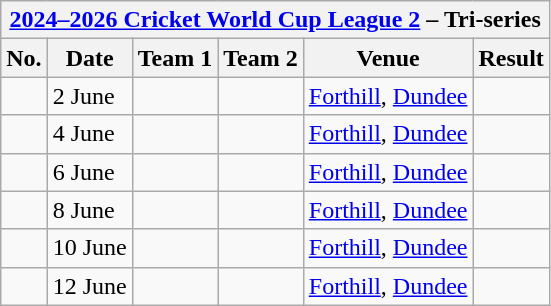<table class="wikitable">
<tr>
<th colspan="6"><a href='#'>2024–2026 Cricket World Cup League 2</a> – Tri-series</th>
</tr>
<tr>
<th>No.</th>
<th>Date</th>
<th>Team 1</th>
<th>Team 2</th>
<th>Venue</th>
<th>Result</th>
</tr>
<tr>
<td></td>
<td>2 June</td>
<td></td>
<td></td>
<td><a href='#'>Forthill</a>, <a href='#'>Dundee</a></td>
<td></td>
</tr>
<tr>
<td></td>
<td>4 June</td>
<td></td>
<td></td>
<td><a href='#'>Forthill</a>, <a href='#'>Dundee</a></td>
<td></td>
</tr>
<tr>
<td></td>
<td>6 June</td>
<td></td>
<td></td>
<td><a href='#'>Forthill</a>, <a href='#'>Dundee</a></td>
<td></td>
</tr>
<tr>
<td></td>
<td>8 June</td>
<td></td>
<td></td>
<td><a href='#'>Forthill</a>, <a href='#'>Dundee</a></td>
<td></td>
</tr>
<tr>
<td></td>
<td>10 June</td>
<td></td>
<td></td>
<td><a href='#'>Forthill</a>, <a href='#'>Dundee</a></td>
<td></td>
</tr>
<tr>
<td></td>
<td>12 June</td>
<td></td>
<td></td>
<td><a href='#'>Forthill</a>, <a href='#'>Dundee</a></td>
<td></td>
</tr>
</table>
